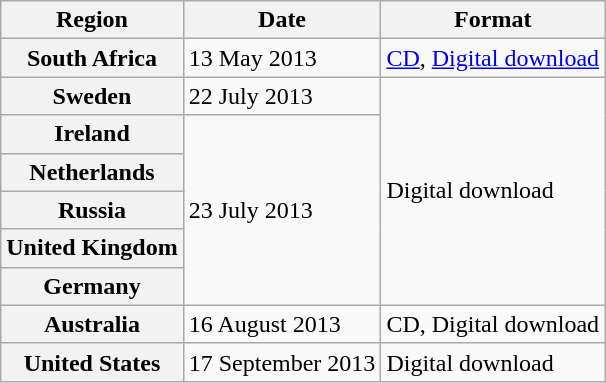<table class="wikitable plainrowheaders">
<tr>
<th scope="col">Region</th>
<th>Date</th>
<th>Format</th>
</tr>
<tr>
<th scope="row">South Africa</th>
<td>13 May 2013</td>
<td><a href='#'>CD</a>, <a href='#'>Digital download</a></td>
</tr>
<tr>
<th scope="row">Sweden</th>
<td>22 July 2013</td>
<td rowspan="6">Digital download</td>
</tr>
<tr>
<th scope="row">Ireland</th>
<td rowspan="5">23 July 2013</td>
</tr>
<tr>
<th scope="row">Netherlands</th>
</tr>
<tr>
<th scope="row">Russia</th>
</tr>
<tr>
<th scope="row">United Kingdom</th>
</tr>
<tr>
<th scope="row">Germany</th>
</tr>
<tr>
<th scope="row">Australia</th>
<td>16 August 2013</td>
<td>CD, Digital download</td>
</tr>
<tr>
<th scope="row">United States</th>
<td>17 September 2013</td>
<td>Digital download</td>
</tr>
</table>
